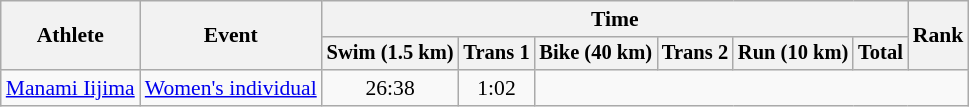<table class=wikitable style=font-size:90%>
<tr>
<th rowspan=2>Athlete</th>
<th rowspan=2>Event</th>
<th colspan=6>Time</th>
<th rowspan=2>Rank</th>
</tr>
<tr style=font-size:95%>
<th>Swim (1.5 km)</th>
<th>Trans 1</th>
<th>Bike (40 km)</th>
<th>Trans 2</th>
<th>Run (10 km)</th>
<th>Total</th>
</tr>
<tr align=center>
<td align=left><a href='#'>Manami Iijima</a></td>
<td align=left><a href='#'>Women's individual</a></td>
<td>26:38</td>
<td>1:02</td>
<td colspan=5></td>
</tr>
</table>
